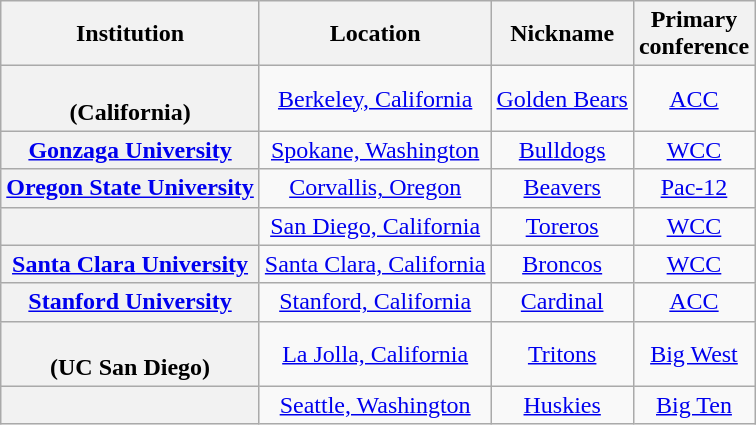<table class="sortable wikitable" style="text-align:center">
<tr>
<th>Institution</th>
<th>Location</th>
<th>Nickname</th>
<th>Primary<br>conference</th>
</tr>
<tr>
<th><br>(California)</th>
<td><a href='#'>Berkeley, California</a></td>
<td><a href='#'>Golden Bears</a></td>
<td><a href='#'>ACC</a></td>
</tr>
<tr>
<th><a href='#'>Gonzaga University</a></th>
<td><a href='#'>Spokane, Washington</a></td>
<td><a href='#'>Bulldogs</a></td>
<td><a href='#'>WCC</a><br></td>
</tr>
<tr>
<th><a href='#'>Oregon State University</a></th>
<td><a href='#'>Corvallis, Oregon</a></td>
<td><a href='#'>Beavers</a></td>
<td><a href='#'>Pac-12</a></td>
</tr>
<tr>
<th></th>
<td><a href='#'>San Diego, California</a></td>
<td><a href='#'>Toreros</a></td>
<td><a href='#'>WCC</a></td>
</tr>
<tr>
<th><a href='#'>Santa Clara University</a></th>
<td><a href='#'>Santa Clara, California</a></td>
<td><a href='#'>Broncos</a></td>
<td><a href='#'>WCC</a></td>
</tr>
<tr>
<th><a href='#'>Stanford University</a></th>
<td><a href='#'>Stanford, California</a></td>
<td><a href='#'>Cardinal</a></td>
<td><a href='#'>ACC</a></td>
</tr>
<tr>
<th><br>(UC San Diego)</th>
<td><a href='#'>La Jolla, California</a></td>
<td><a href='#'>Tritons</a></td>
<td><a href='#'>Big West</a></td>
</tr>
<tr>
<th></th>
<td><a href='#'>Seattle, Washington</a></td>
<td><a href='#'>Huskies</a></td>
<td><a href='#'>Big Ten</a></td>
</tr>
</table>
